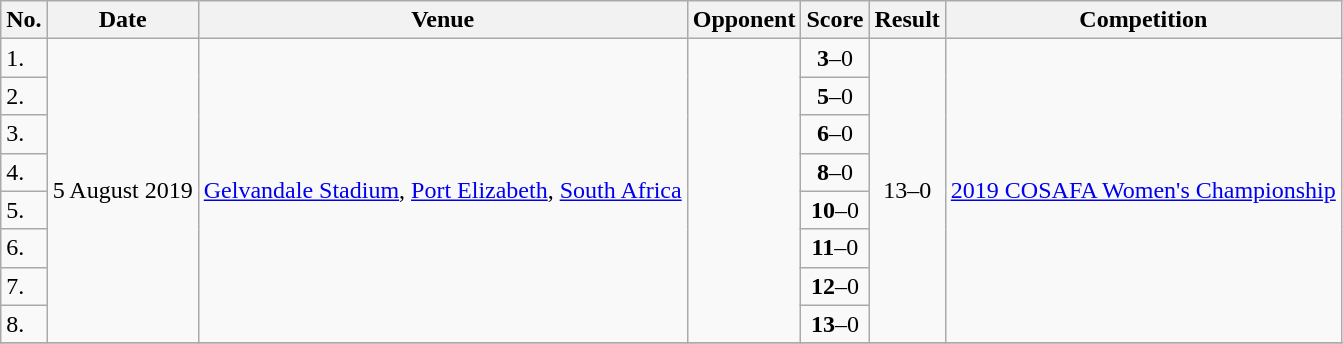<table class="wikitable">
<tr>
<th>No.</th>
<th>Date</th>
<th>Venue</th>
<th>Opponent</th>
<th>Score</th>
<th>Result</th>
<th>Competition</th>
</tr>
<tr>
<td>1.</td>
<td rowspan=8>5 August 2019</td>
<td rowspan=8><a href='#'>Gelvandale Stadium</a>, <a href='#'>Port Elizabeth</a>, <a href='#'>South Africa</a></td>
<td rowspan=8></td>
<td align=center><strong>3</strong>–0</td>
<td rowspan=8 align=center>13–0</td>
<td rowspan=8><a href='#'>2019 COSAFA Women's Championship</a></td>
</tr>
<tr>
<td>2.</td>
<td align=center><strong>5</strong>–0</td>
</tr>
<tr>
<td>3.</td>
<td align=center><strong>6</strong>–0</td>
</tr>
<tr>
<td>4.</td>
<td align=center><strong>8</strong>–0</td>
</tr>
<tr>
<td>5.</td>
<td align=center><strong>10</strong>–0</td>
</tr>
<tr>
<td>6.</td>
<td align=center><strong>11</strong>–0</td>
</tr>
<tr>
<td>7.</td>
<td align=center><strong>12</strong>–0</td>
</tr>
<tr>
<td>8.</td>
<td align=center><strong>13</strong>–0</td>
</tr>
<tr>
</tr>
</table>
